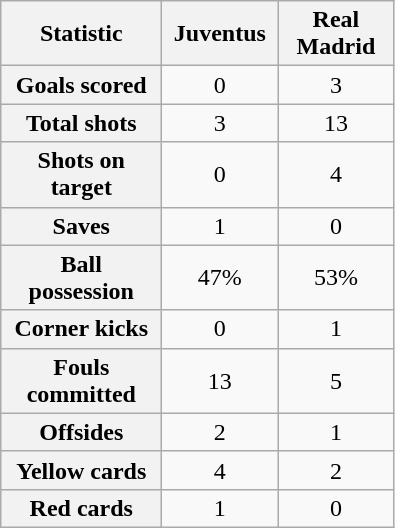<table class="wikitable plainrowheaders" style="text-align:center">
<tr>
<th scope="col" style="width:100px">Statistic</th>
<th scope="col" style="width:70px">Juventus</th>
<th scope="col" style="width:70px">Real Madrid</th>
</tr>
<tr>
<th scope=row>Goals scored</th>
<td>0</td>
<td>3</td>
</tr>
<tr>
<th scope=row>Total shots</th>
<td>3</td>
<td>13</td>
</tr>
<tr>
<th scope=row>Shots on target</th>
<td>0</td>
<td>4</td>
</tr>
<tr>
<th scope=row>Saves</th>
<td>1</td>
<td>0</td>
</tr>
<tr>
<th scope=row>Ball possession</th>
<td>47%</td>
<td>53%</td>
</tr>
<tr>
<th scope=row>Corner kicks</th>
<td>0</td>
<td>1</td>
</tr>
<tr>
<th scope=row>Fouls committed</th>
<td>13</td>
<td>5</td>
</tr>
<tr>
<th scope=row>Offsides</th>
<td>2</td>
<td>1</td>
</tr>
<tr>
<th scope=row>Yellow cards</th>
<td>4</td>
<td>2</td>
</tr>
<tr>
<th scope=row>Red cards</th>
<td>1</td>
<td>0</td>
</tr>
</table>
